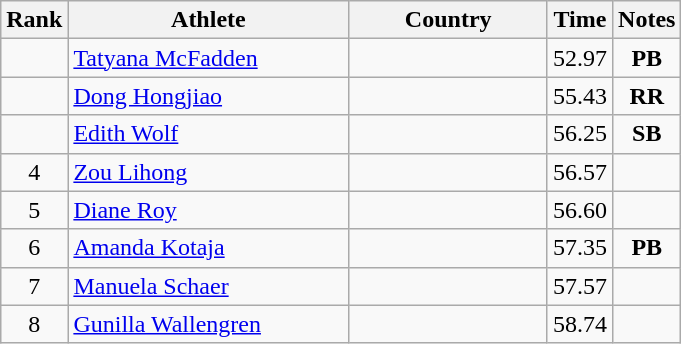<table class="wikitable sortable" style="text-align:center">
<tr>
<th>Rank</th>
<th style="width:180px">Athlete</th>
<th style="width:125px">Country</th>
<th>Time</th>
<th>Notes</th>
</tr>
<tr>
<td></td>
<td style="text-align:left;"><a href='#'>Tatyana McFadden</a></td>
<td style="text-align:left;"></td>
<td>52.97</td>
<td><strong>PB</strong></td>
</tr>
<tr>
<td></td>
<td style="text-align:left;"><a href='#'>Dong Hongjiao</a></td>
<td style="text-align:left;"></td>
<td>55.43</td>
<td><strong>RR</strong></td>
</tr>
<tr>
<td></td>
<td style="text-align:left;"><a href='#'>Edith Wolf</a></td>
<td style="text-align:left;"></td>
<td>56.25</td>
<td><strong>SB</strong></td>
</tr>
<tr>
<td>4</td>
<td style="text-align:left;"><a href='#'>Zou Lihong</a></td>
<td style="text-align:left;"></td>
<td>56.57</td>
<td></td>
</tr>
<tr>
<td>5</td>
<td style="text-align:left;"><a href='#'>Diane Roy</a></td>
<td style="text-align:left;"></td>
<td>56.60</td>
<td></td>
</tr>
<tr>
<td>6</td>
<td style="text-align:left;"><a href='#'>Amanda Kotaja</a></td>
<td style="text-align:left;"></td>
<td>57.35</td>
<td><strong>PB</strong></td>
</tr>
<tr>
<td>7</td>
<td style="text-align:left;"><a href='#'>Manuela Schaer</a></td>
<td style="text-align:left;"></td>
<td>57.57</td>
<td></td>
</tr>
<tr>
<td>8</td>
<td style="text-align:left;"><a href='#'>Gunilla Wallengren</a></td>
<td style="text-align:left;"></td>
<td>58.74</td>
<td></td>
</tr>
</table>
